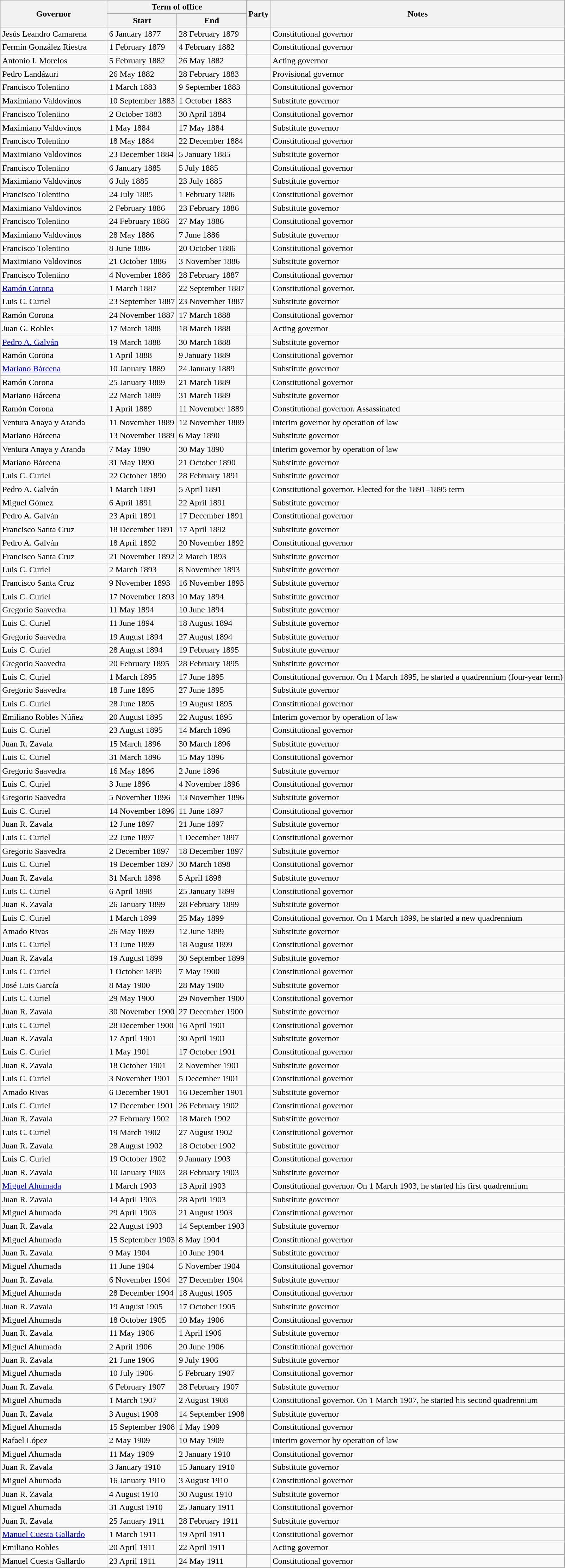<table class="wikitable" style="align=center|font-size=60%|text-align=right">
<tr>
<th width=195 rowspan="2">Governor</th>
<th colspan="2">Term of office</th>
<th rowspan="2">Party</th>
<th rowspan="2">Notes</th>
</tr>
<tr>
<th>Start</th>
<th>End</th>
</tr>
<tr>
<td>Jesús Leandro Camarena</td>
<td>6 January 1877</td>
<td>28 February 1879</td>
<td></td>
<td>Constitutional governor</td>
</tr>
<tr>
<td>Fermín González Riestra</td>
<td>1 February 1879</td>
<td>4 February 1882</td>
<td></td>
<td>Constitutional governor</td>
</tr>
<tr>
<td>Antonio I. Morelos</td>
<td>5 February 1882</td>
<td>26 May 1882</td>
<td></td>
<td>Acting governor</td>
</tr>
<tr>
<td>Pedro Landázuri</td>
<td>26 May 1882</td>
<td>28 February 1883</td>
<td></td>
<td>Provisional governor</td>
</tr>
<tr>
<td>Francisco Tolentino</td>
<td>1 March 1883</td>
<td>9 September 1883</td>
<td></td>
<td>Constitutional governor</td>
</tr>
<tr>
<td>Maximiano Valdovinos</td>
<td>10 September 1883</td>
<td>1 October 1883</td>
<td></td>
<td>Substitute governor</td>
</tr>
<tr>
<td>Francisco Tolentino</td>
<td>2 October 1883</td>
<td>30 April 1884</td>
<td></td>
<td>Constitutional governor</td>
</tr>
<tr>
<td>Maximiano Valdovinos</td>
<td>1 May 1884</td>
<td>17 May 1884</td>
<td></td>
<td>Substitute governor</td>
</tr>
<tr>
<td>Francisco Tolentino</td>
<td>18 May 1884</td>
<td>22 December 1884</td>
<td></td>
<td>Constitutional governor</td>
</tr>
<tr>
<td>Maximiano Valdovinos</td>
<td>23 December 1884</td>
<td>5 January 1885</td>
<td></td>
<td>Substitute governor</td>
</tr>
<tr>
<td>Francisco Tolentino</td>
<td>6 January 1885</td>
<td>5 July 1885</td>
<td></td>
<td>Constitutional governor</td>
</tr>
<tr>
<td>Maximiano Valdovinos</td>
<td>6 July 1885</td>
<td>23 July 1885</td>
<td></td>
<td>Substitute governor</td>
</tr>
<tr>
<td>Francisco Tolentino</td>
<td>24 July 1885</td>
<td>1 February 1886</td>
<td></td>
<td>Constitutional governor</td>
</tr>
<tr>
<td>Maximiano Valdovinos</td>
<td>2 February 1886</td>
<td>23 February 1886</td>
<td></td>
<td>Substitute governor</td>
</tr>
<tr>
<td>Francisco Tolentino</td>
<td>24 February 1886</td>
<td>27 May 1886</td>
<td></td>
<td>Constitutional governor</td>
</tr>
<tr>
<td>Maximiano Valdovinos</td>
<td>28 May 1886</td>
<td>7 June 1886</td>
<td></td>
<td>Substitute governor</td>
</tr>
<tr>
<td>Francisco Tolentino</td>
<td>8 June 1886</td>
<td>20 October 1886</td>
<td></td>
<td>Constitutional governor</td>
</tr>
<tr>
<td>Maximiano Valdovinos</td>
<td>21 October 1886</td>
<td>3 November 1886</td>
<td></td>
<td>Substitute governor</td>
</tr>
<tr>
<td>Francisco Tolentino</td>
<td>4 November 1886</td>
<td>28 February 1887</td>
<td></td>
<td>Constitutional governor</td>
</tr>
<tr>
<td><a href='#'>Ramón Corona</a></td>
<td>1 March 1887</td>
<td>22 September 1887</td>
<td></td>
<td>Constitutional governor.</td>
</tr>
<tr>
<td>Luis C. Curiel</td>
<td>23 September 1887</td>
<td>23 November 1887</td>
<td></td>
<td>Substitute governor</td>
</tr>
<tr>
<td>Ramón Corona</td>
<td>24 November 1887</td>
<td>17 March 1888</td>
<td></td>
<td>Constitutional governor</td>
</tr>
<tr>
<td>Juan G. Robles</td>
<td>17 March 1888</td>
<td>18 March 1888</td>
<td></td>
<td>Acting governor</td>
</tr>
<tr>
<td><a href='#'>Pedro A. Galván</a></td>
<td>19 March 1888</td>
<td>30 March 1888</td>
<td></td>
<td>Substitute governor</td>
</tr>
<tr>
<td>Ramón Corona</td>
<td>1 April 1888</td>
<td>9 January 1889</td>
<td></td>
<td>Constitutional governor</td>
</tr>
<tr>
<td><a href='#'>Mariano Bárcena</a></td>
<td>10 January 1889</td>
<td>24 January 1889</td>
<td></td>
<td>Substitute governor</td>
</tr>
<tr>
<td>Ramón Corona</td>
<td>25 January 1889</td>
<td>21 March 1889</td>
<td></td>
<td>Constitutional governor</td>
</tr>
<tr>
<td>Mariano Bárcena</td>
<td>22 March 1889</td>
<td>31 March 1889</td>
<td></td>
<td>Substitute governor</td>
</tr>
<tr>
<td>Ramón Corona</td>
<td>1 April 1889</td>
<td>11 November 1889</td>
<td></td>
<td>Constitutional governor. Assassinated</td>
</tr>
<tr>
<td>Ventura Anaya y Aranda</td>
<td>11 November 1889</td>
<td>12 November 1889</td>
<td></td>
<td>Interim governor by operation of law</td>
</tr>
<tr>
<td>Mariano Bárcena</td>
<td>13 November 1889</td>
<td>6 May 1890</td>
<td></td>
<td>Substitute governor</td>
</tr>
<tr>
<td>Ventura Anaya y Aranda</td>
<td>7 May 1890</td>
<td>30 May 1890</td>
<td></td>
<td>Interim governor by operation of law</td>
</tr>
<tr>
<td>Mariano Bárcena</td>
<td>31 May 1890</td>
<td>21 October 1890</td>
<td></td>
<td>Substitute governor</td>
</tr>
<tr>
<td>Luis C. Curiel</td>
<td>22 October 1890</td>
<td>28 February 1891</td>
<td></td>
<td>Substitute governor</td>
</tr>
<tr>
<td>Pedro A. Galván</td>
<td>1 March 1891</td>
<td>5 April 1891</td>
<td></td>
<td>Constitutional governor. Elected for the 1891–1895 term</td>
</tr>
<tr>
<td>Miguel Gómez</td>
<td>6 April 1891</td>
<td>22 April 1891</td>
<td></td>
<td>Substitute governor</td>
</tr>
<tr>
<td>Pedro A. Galván</td>
<td>23 April 1891</td>
<td>17 December 1891</td>
<td></td>
<td>Constitutional governor</td>
</tr>
<tr>
<td>Francisco Santa Cruz</td>
<td>18 December 1891</td>
<td>17 April 1892</td>
<td></td>
<td>Substitute governor</td>
</tr>
<tr>
<td>Pedro A. Galván</td>
<td>18 April 1892</td>
<td>20 November 1892</td>
<td></td>
<td>Constitutional governor</td>
</tr>
<tr>
<td>Francisco Santa Cruz</td>
<td>21 November 1892</td>
<td>2 March 1893</td>
<td></td>
<td>Substitute governor</td>
</tr>
<tr>
<td>Luis C. Curiel</td>
<td>2 March 1893</td>
<td>8 November 1893</td>
<td></td>
<td>Substitute governor</td>
</tr>
<tr>
<td>Francisco Santa Cruz</td>
<td>9 November 1893</td>
<td>16 November 1893</td>
<td></td>
<td>Substitute governor</td>
</tr>
<tr>
<td>Luis C. Curiel</td>
<td>17 November 1893</td>
<td>10 May 1894</td>
<td></td>
<td>Substitute governor</td>
</tr>
<tr>
<td>Gregorio Saavedra</td>
<td>11 May 1894</td>
<td>10 June 1894</td>
<td></td>
<td>Substitute governor</td>
</tr>
<tr>
<td>Luis C. Curiel</td>
<td>11 June 1894</td>
<td>18 August 1894</td>
<td></td>
<td>Substitute governor</td>
</tr>
<tr>
<td>Gregorio Saavedra</td>
<td>19 August 1894</td>
<td>27 August 1894</td>
<td></td>
<td>Substitute governor</td>
</tr>
<tr>
<td>Luis C. Curiel</td>
<td>28 August 1894</td>
<td>19 February 1895</td>
<td></td>
<td>Substitute governor</td>
</tr>
<tr>
<td>Gregorio Saavedra</td>
<td>20 February 1895</td>
<td>28 February 1895</td>
<td></td>
<td>Substitute governor</td>
</tr>
<tr>
<td>Luis C. Curiel</td>
<td>1 March 1895</td>
<td>17 June 1895</td>
<td></td>
<td>Constitutional governor. On 1 March 1895, he started a quadrennium (four-year term)</td>
</tr>
<tr>
<td>Gregorio Saavedra</td>
<td>18 June 1895</td>
<td>27 June 1895</td>
<td></td>
<td>Substitute governor</td>
</tr>
<tr>
<td>Luis C. Curiel</td>
<td>28 June 1895</td>
<td>19 August 1895</td>
<td></td>
<td>Constitutional governor</td>
</tr>
<tr>
<td>Emiliano Robles Núñez</td>
<td>20 August 1895</td>
<td>22 August 1895</td>
<td></td>
<td>Interim governor by operation of law</td>
</tr>
<tr>
<td>Luis C. Curiel</td>
<td>23 August 1895</td>
<td>14 March 1896</td>
<td></td>
<td>Constitutional governor</td>
</tr>
<tr>
<td>Juan R. Zavala</td>
<td>15 March 1896</td>
<td>30 March 1896</td>
<td></td>
<td>Substitute governor</td>
</tr>
<tr>
<td>Luis C. Curiel</td>
<td>31 March 1896</td>
<td>15 May 1896</td>
<td></td>
<td>Constitutional governor</td>
</tr>
<tr>
<td>Gregorio Saavedra</td>
<td>16 May 1896</td>
<td>2 June 1896</td>
<td></td>
<td>Substitute governor</td>
</tr>
<tr>
<td>Luis C. Curiel</td>
<td>3 June 1896</td>
<td>4 November 1896</td>
<td></td>
<td>Constitutional governor</td>
</tr>
<tr>
<td>Gregorio Saavedra</td>
<td>5 November 1896</td>
<td>13 November 1896</td>
<td></td>
<td>Substitute governor</td>
</tr>
<tr>
<td>Luis C. Curiel</td>
<td>14 November 1896</td>
<td>11 June 1897</td>
<td></td>
<td>Constitutional governor</td>
</tr>
<tr>
<td>Juan R. Zavala</td>
<td>12 June 1897</td>
<td>21 June 1897</td>
<td></td>
<td>Substitute governor</td>
</tr>
<tr>
<td>Luis C. Curiel</td>
<td>22 June 1897</td>
<td>1 December 1897</td>
<td></td>
<td>Constitutional governor</td>
</tr>
<tr>
<td>Gregorio Saavedra</td>
<td>2 December 1897</td>
<td>18 December 1897</td>
<td></td>
<td>Substitute governor</td>
</tr>
<tr>
<td>Luis C. Curiel</td>
<td>19 December 1897</td>
<td>30 March 1898</td>
<td></td>
<td>Constitutional governor</td>
</tr>
<tr>
<td>Juan R. Zavala</td>
<td>31 March 1898</td>
<td>5 April 1898</td>
<td></td>
<td>Substitute governor</td>
</tr>
<tr>
<td>Luis C. Curiel</td>
<td>6 April 1898</td>
<td>25 January 1899</td>
<td></td>
<td>Constitutional governor</td>
</tr>
<tr>
<td>Juan R. Zavala</td>
<td>26 January 1899</td>
<td>28 February 1899</td>
<td></td>
<td>Substitute governor</td>
</tr>
<tr>
<td>Luis C. Curiel</td>
<td>1 March 1899</td>
<td>25 May 1899</td>
<td></td>
<td>Constitutional governor. On 1 March 1899, he started a new quadrennium</td>
</tr>
<tr>
<td>Amado Rivas</td>
<td>26 May 1899</td>
<td>12 June 1899</td>
<td></td>
<td>Substitute governor</td>
</tr>
<tr>
<td>Luis C. Curiel</td>
<td>13 June 1899</td>
<td>18 August 1899</td>
<td></td>
<td>Constitutional governor</td>
</tr>
<tr>
<td>Juan R. Zavala</td>
<td>19 August 1899</td>
<td>30 September 1899</td>
<td></td>
<td>Substitute governor</td>
</tr>
<tr>
<td>Luis C. Curiel</td>
<td>1 October 1899</td>
<td>7 May 1900</td>
<td></td>
<td>Constitutional governor</td>
</tr>
<tr>
<td>José Luis García</td>
<td>8 May 1900</td>
<td>28 May 1900</td>
<td></td>
<td>Substitute governor</td>
</tr>
<tr>
<td>Luis C. Curiel</td>
<td>29 May 1900</td>
<td>29 November 1900</td>
<td></td>
<td>Constitutional governor</td>
</tr>
<tr>
<td>Juan R. Zavala</td>
<td>30 November 1900</td>
<td>27 December 1900</td>
<td></td>
<td>Substitute governor</td>
</tr>
<tr>
<td>Luis C. Curiel</td>
<td>28 December 1900</td>
<td>16 April 1901</td>
<td></td>
<td>Constitutional governor</td>
</tr>
<tr>
<td>Juan R. Zavala</td>
<td>17 April 1901</td>
<td>30 April 1901</td>
<td></td>
<td>Substitute governor</td>
</tr>
<tr>
<td>Luis C. Curiel</td>
<td>1 May 1901</td>
<td>17 October 1901</td>
<td></td>
<td>Constitutional governor</td>
</tr>
<tr>
<td>Juan R. Zavala</td>
<td>18 October 1901</td>
<td>2 November 1901</td>
<td></td>
<td>Substitute governor</td>
</tr>
<tr>
<td>Luis C. Curiel</td>
<td>3 November 1901</td>
<td>5 December 1901</td>
<td></td>
<td>Constitutional governor</td>
</tr>
<tr>
<td>Amado Rivas</td>
<td>6 December 1901</td>
<td>16 December 1901</td>
<td></td>
<td>Substitute governor</td>
</tr>
<tr>
<td>Luis C. Curiel</td>
<td>17 December 1901</td>
<td>26 February 1902</td>
<td></td>
<td>Constitutional governor</td>
</tr>
<tr>
<td>Juan R. Zavala</td>
<td>27 February 1902</td>
<td>18 March 1902</td>
<td></td>
<td>Substitute governor</td>
</tr>
<tr>
<td>Luis C. Curiel</td>
<td>19 March 1902</td>
<td>27 August 1902</td>
<td></td>
<td>Constitutional governor</td>
</tr>
<tr>
<td>Juan R. Zavala</td>
<td>28 August 1902</td>
<td>18 October 1902</td>
<td></td>
<td>Substitute governor</td>
</tr>
<tr>
<td>Luis C. Curiel</td>
<td>19 October 1902</td>
<td>9 January 1903</td>
<td></td>
<td>Constitutional governor</td>
</tr>
<tr>
<td>Juan R. Zavala</td>
<td>10 January 1903</td>
<td>28 February 1903</td>
<td></td>
<td>Substitute governor</td>
</tr>
<tr>
<td><a href='#'>Miguel Ahumada</a></td>
<td>1 March 1903</td>
<td>13 April 1903</td>
<td></td>
<td>Constitutional governor. On 1 March 1903, he started his first quadrennium</td>
</tr>
<tr>
<td>Juan R. Zavala</td>
<td>14 April 1903</td>
<td>28 April 1903</td>
<td></td>
<td>Substitute governor</td>
</tr>
<tr>
<td>Miguel Ahumada</td>
<td>29 April 1903</td>
<td>21 August 1903</td>
<td></td>
<td>Constitutional governor</td>
</tr>
<tr>
<td>Juan R. Zavala</td>
<td>22 August 1903</td>
<td>14 September 1903</td>
<td></td>
<td>Substitute governor</td>
</tr>
<tr>
<td>Miguel Ahumada</td>
<td>15 September 1903</td>
<td>8 May 1904</td>
<td></td>
<td>Constitutional governor</td>
</tr>
<tr>
<td>Juan R. Zavala</td>
<td>9 May 1904</td>
<td>10 June 1904</td>
<td></td>
<td>Substitute governor</td>
</tr>
<tr>
<td>Miguel Ahumada</td>
<td>11 June 1904</td>
<td>5 November 1904</td>
<td></td>
<td>Constitutional governor</td>
</tr>
<tr>
<td>Juan R. Zavala</td>
<td>6 November 1904</td>
<td>27 December 1904</td>
<td></td>
<td>Substitute governor</td>
</tr>
<tr>
<td>Miguel Ahumada</td>
<td>28 December 1904</td>
<td>18 August 1905</td>
<td></td>
<td>Constitutional governor</td>
</tr>
<tr>
<td>Juan R. Zavala</td>
<td>19 August 1905</td>
<td>17 October 1905</td>
<td></td>
<td>Substitute governor</td>
</tr>
<tr>
<td>Miguel Ahumada</td>
<td>18 October 1905</td>
<td>10 May 1906</td>
<td></td>
<td>Constitutional governor</td>
</tr>
<tr>
<td>Juan R. Zavala</td>
<td>11 May 1906</td>
<td>1 April 1906</td>
<td></td>
<td>Substitute governor</td>
</tr>
<tr>
<td>Miguel Ahumada</td>
<td>2 April 1906</td>
<td>20 June 1906</td>
<td></td>
<td>Constitutional governor</td>
</tr>
<tr>
<td>Juan R. Zavala</td>
<td>21 June 1906</td>
<td>9 July 1906</td>
<td></td>
<td>Substitute governor</td>
</tr>
<tr>
<td>Miguel Ahumada</td>
<td>10 July 1906</td>
<td>5 February 1907</td>
<td></td>
<td>Constitutional governor</td>
</tr>
<tr>
<td>Juan R. Zavala</td>
<td>6 February 1907</td>
<td>28 February 1907</td>
<td></td>
<td>Substitute governor</td>
</tr>
<tr>
<td>Miguel Ahumada</td>
<td>1 March 1907</td>
<td>2 August 1908</td>
<td></td>
<td>Constitutional governor. On 1 March 1907, he started his second quadrennium</td>
</tr>
<tr>
<td>Juan R. Zavala</td>
<td>3 August 1908</td>
<td>14 September 1908</td>
<td></td>
<td>Substitute governor</td>
</tr>
<tr>
<td>Miguel Ahumada</td>
<td>15 September 1908</td>
<td>1 May 1909</td>
<td></td>
<td>Constitutional governor</td>
</tr>
<tr>
<td>Rafael López</td>
<td>2 May 1909</td>
<td>10 May 1909</td>
<td></td>
<td>Interim governor by operation of law</td>
</tr>
<tr>
<td>Miguel Ahumada</td>
<td>11 May 1909</td>
<td>2 January 1910</td>
<td></td>
<td>Constitutional governor</td>
</tr>
<tr>
<td>Juan R. Zavala</td>
<td>3 January 1910</td>
<td>15 January 1910</td>
<td></td>
<td>Substitute governor</td>
</tr>
<tr>
<td>Miguel Ahumada</td>
<td>16 January 1910</td>
<td>3 August 1910</td>
<td></td>
<td>Constitutional governor</td>
</tr>
<tr>
<td>Juan R. Zavala</td>
<td>4 August 1910</td>
<td>30 August 1910</td>
<td></td>
<td>Substitute governor</td>
</tr>
<tr>
<td>Miguel Ahumada</td>
<td>31 August 1910</td>
<td>25 January 1911</td>
<td></td>
<td>Constitutional governor</td>
</tr>
<tr>
<td>Juan R. Zavala</td>
<td>25 January 1911</td>
<td>28 February 1911</td>
<td></td>
<td>Substitute governor</td>
</tr>
<tr>
<td><a href='#'>Manuel Cuesta Gallardo</a></td>
<td>1 March 1911</td>
<td>19 April 1911</td>
<td></td>
<td>Constitutional governor</td>
</tr>
<tr>
<td>Emiliano Robles</td>
<td>20 April 1911</td>
<td>22 April 1911</td>
<td></td>
<td>Acting governor</td>
</tr>
<tr>
<td>Manuel Cuesta Gallardo</td>
<td>23 April 1911</td>
<td>24 May 1911</td>
<td></td>
<td>Constitutional governor</td>
</tr>
<tr>
</tr>
</table>
